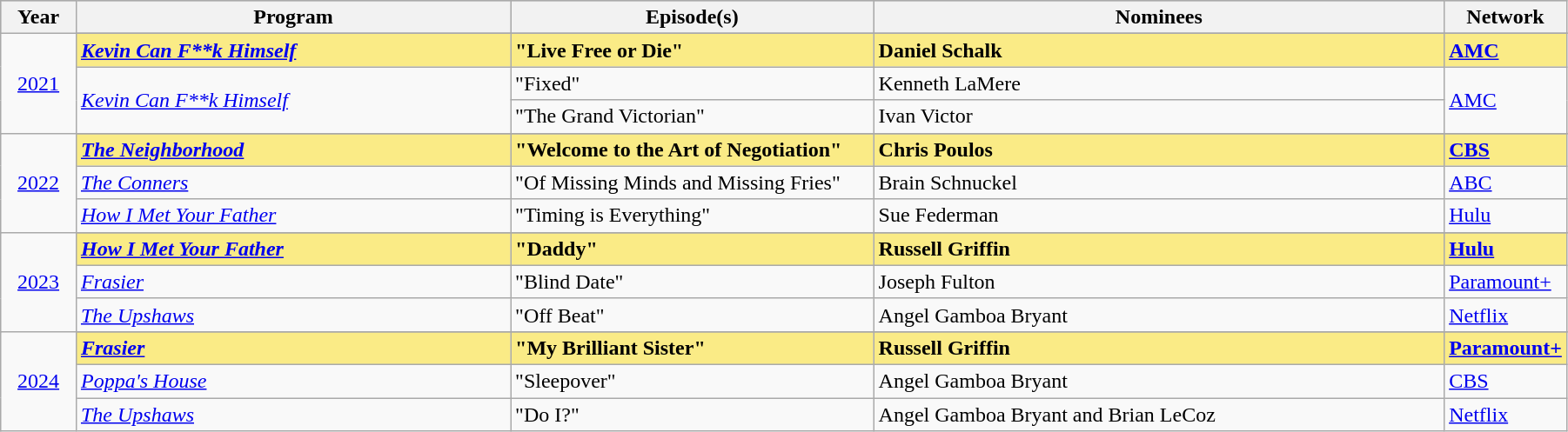<table class="wikitable" style="width:95%">
<tr bgcolor="#bebebe">
<th width="5%">Year</th>
<th width="30%">Program</th>
<th width="25%">Episode(s)</th>
<th width="40%">Nominees</th>
<th width="10%">Network</th>
</tr>
<tr>
<td rowspan="4" style="text-align:center;"><a href='#'>2021</a><br></td>
</tr>
<tr style="background:#FAEB86">
<td><strong><em><a href='#'>Kevin Can F**k Himself</a></em></strong></td>
<td><strong>"Live Free or Die"</strong></td>
<td><strong>Daniel Schalk</strong></td>
<td><strong><a href='#'>AMC</a></strong></td>
</tr>
<tr>
<td rowspan="2"><em><a href='#'>Kevin Can F**k Himself</a></em></td>
<td>"Fixed"</td>
<td>Kenneth LaMere</td>
<td rowspan="2"><a href='#'>AMC</a></td>
</tr>
<tr>
<td>"The Grand Victorian"</td>
<td>Ivan Victor</td>
</tr>
<tr>
<td rowspan="4" style="text-align:center;"><a href='#'>2022</a><br></td>
</tr>
<tr style="background:#FAEB86">
<td><strong><em><a href='#'>The Neighborhood</a></em></strong></td>
<td><strong>"Welcome to the Art of Negotiation"</strong></td>
<td><strong>Chris Poulos</strong></td>
<td><strong><a href='#'>CBS</a></strong></td>
</tr>
<tr>
<td><em><a href='#'>The Conners</a></em></td>
<td>"Of Missing Minds and Missing Fries"</td>
<td>Brain Schnuckel</td>
<td><a href='#'>ABC</a></td>
</tr>
<tr>
<td><em><a href='#'>How I Met Your Father</a></em></td>
<td>"Timing is Everything"</td>
<td>Sue Federman</td>
<td><a href='#'>Hulu</a></td>
</tr>
<tr>
<td rowspan="4" style="text-align:center;"><a href='#'>2023</a></td>
</tr>
<tr style="background:#FAEB86">
<td><strong><em><a href='#'>How I Met Your Father</a></em></strong></td>
<td><strong>"Daddy"</strong></td>
<td><strong>Russell Griffin</strong></td>
<td><strong><a href='#'>Hulu</a></strong></td>
</tr>
<tr>
<td><em><a href='#'>Frasier</a></em></td>
<td>"Blind Date"</td>
<td>Joseph Fulton</td>
<td><a href='#'>Paramount+</a></td>
</tr>
<tr>
<td><em><a href='#'>The Upshaws</a></em></td>
<td>"Off Beat"</td>
<td>Angel Gamboa Bryant</td>
<td><a href='#'>Netflix</a></td>
</tr>
<tr>
<td rowspan="4" style="text-align:center;"><a href='#'>2024</a></td>
</tr>
<tr style="background:#FAEB86">
<td><strong><em><a href='#'>Frasier</a></em></strong></td>
<td><strong>"My Brilliant Sister"</strong></td>
<td><strong>Russell Griffin</strong></td>
<td><strong><a href='#'>Paramount+</a></strong></td>
</tr>
<tr>
<td><em><a href='#'>Poppa's House</a></em></td>
<td>"Sleepover"</td>
<td>Angel Gamboa Bryant</td>
<td><a href='#'>CBS</a></td>
</tr>
<tr>
<td><em><a href='#'>The Upshaws</a></em></td>
<td>"Do I?"</td>
<td>Angel Gamboa Bryant and Brian LeCoz</td>
<td><a href='#'>Netflix</a></td>
</tr>
</table>
